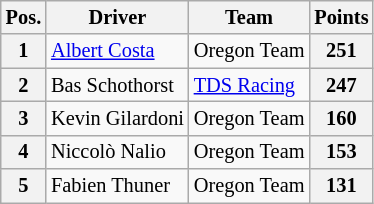<table class="wikitable" style="font-size: 85%">
<tr>
<th>Pos.</th>
<th>Driver</th>
<th>Team</th>
<th>Points</th>
</tr>
<tr>
<th>1</th>
<td> <a href='#'>Albert Costa</a></td>
<td> Oregon Team</td>
<th>251</th>
</tr>
<tr>
<th>2</th>
<td> Bas Schothorst</td>
<td> <a href='#'>TDS Racing</a></td>
<th>247</th>
</tr>
<tr>
<th>3</th>
<td> Kevin Gilardoni</td>
<td> Oregon Team</td>
<th>160</th>
</tr>
<tr>
<th>4</th>
<td> Niccolò Nalio</td>
<td> Oregon Team</td>
<th>153</th>
</tr>
<tr>
<th>5</th>
<td> Fabien Thuner</td>
<td> Oregon Team</td>
<th>131</th>
</tr>
</table>
